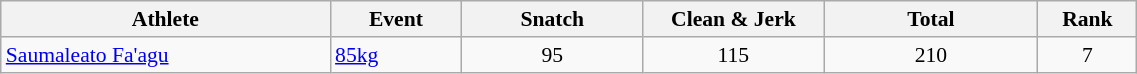<table class="wikitable" width="60%" style="text-align:center; font-size:90%">
<tr>
<th width="20%">Athlete</th>
<th width="8%">Event</th>
<th width="11%">Snatch</th>
<th width="11%">Clean & Jerk</th>
<th width="13%">Total</th>
<th width="6%">Rank</th>
</tr>
<tr>
<td align="left"><a href='#'>Saumaleato Fa'agu</a></td>
<td align="left"><a href='#'>85kg</a></td>
<td align=center>95</td>
<td align=center>115</td>
<td align=center>210</td>
<td align=center>7</td>
</tr>
</table>
